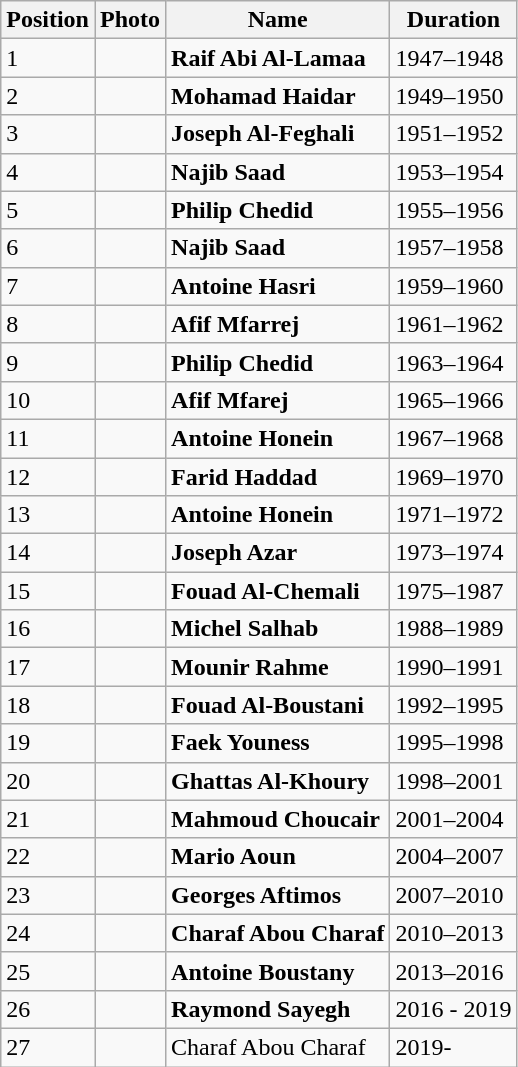<table class="wikitable" heights="50">
<tr>
<th>Position</th>
<th>Photo</th>
<th>Name</th>
<th>Duration</th>
</tr>
<tr>
<td>1</td>
<td></td>
<td><strong>Raif Abi Al-Lamaa</strong></td>
<td>1947–1948</td>
</tr>
<tr>
<td>2</td>
<td></td>
<td><strong>Mohamad Haidar</strong></td>
<td>1949–1950</td>
</tr>
<tr>
<td>3</td>
<td></td>
<td><strong>Joseph Al-Feghali</strong></td>
<td>1951–1952</td>
</tr>
<tr>
<td>4</td>
<td></td>
<td><strong>Najib Saad</strong></td>
<td>1953–1954</td>
</tr>
<tr>
<td>5</td>
<td></td>
<td><strong>Philip Chedid</strong></td>
<td>1955–1956</td>
</tr>
<tr>
<td>6</td>
<td></td>
<td><strong>Najib Saad</strong></td>
<td>1957–1958</td>
</tr>
<tr>
<td>7</td>
<td></td>
<td><strong>Antoine Hasri</strong></td>
<td>1959–1960</td>
</tr>
<tr>
<td>8</td>
<td></td>
<td><strong>Afif Mfarrej</strong></td>
<td>1961–1962</td>
</tr>
<tr>
<td>9</td>
<td></td>
<td><strong>Philip Chedid</strong></td>
<td>1963–1964</td>
</tr>
<tr>
<td>10</td>
<td></td>
<td><strong>Afif Mfarej</strong></td>
<td>1965–1966</td>
</tr>
<tr>
<td>11</td>
<td></td>
<td><strong>Antoine Honein</strong></td>
<td>1967–1968</td>
</tr>
<tr>
<td>12</td>
<td></td>
<td><strong>Farid Haddad</strong></td>
<td>1969–1970</td>
</tr>
<tr>
<td>13</td>
<td></td>
<td><strong>Antoine Honein</strong></td>
<td>1971–1972</td>
</tr>
<tr>
<td>14</td>
<td></td>
<td><strong>Joseph Azar</strong></td>
<td>1973–1974</td>
</tr>
<tr>
<td>15</td>
<td></td>
<td><strong>Fouad Al-Chemali</strong></td>
<td>1975–1987</td>
</tr>
<tr>
<td>16</td>
<td></td>
<td><strong>Michel Salhab</strong></td>
<td>1988–1989</td>
</tr>
<tr>
<td>17</td>
<td></td>
<td><strong>Mounir Rahme</strong></td>
<td>1990–1991</td>
</tr>
<tr>
<td>18</td>
<td></td>
<td><strong>Fouad Al-Boustani</strong></td>
<td>1992–1995</td>
</tr>
<tr>
<td>19</td>
<td></td>
<td><strong>Faek Youness</strong></td>
<td>1995–1998</td>
</tr>
<tr>
<td>20</td>
<td></td>
<td><strong>Ghattas Al-Khoury</strong></td>
<td>1998–2001</td>
</tr>
<tr>
<td>21</td>
<td></td>
<td><strong>Mahmoud Choucair</strong></td>
<td>2001–2004</td>
</tr>
<tr>
<td>22</td>
<td></td>
<td><strong>Mario Aoun</strong></td>
<td>2004–2007</td>
</tr>
<tr>
<td>23</td>
<td></td>
<td><strong>Georges Aftimos</strong></td>
<td>2007–2010</td>
</tr>
<tr>
<td>24</td>
<td></td>
<td><strong>Charaf Abou Charaf</strong></td>
<td>2010–2013</td>
</tr>
<tr>
<td>25</td>
<td></td>
<td><strong>Antoine Boustany</strong></td>
<td>2013–2016</td>
</tr>
<tr>
<td>26</td>
<td></td>
<td><strong>Raymond Sayegh</strong></td>
<td>2016 - 2019</td>
</tr>
<tr>
<td>27</td>
<td></td>
<td>Charaf Abou Charaf</td>
<td>2019-</td>
</tr>
</table>
